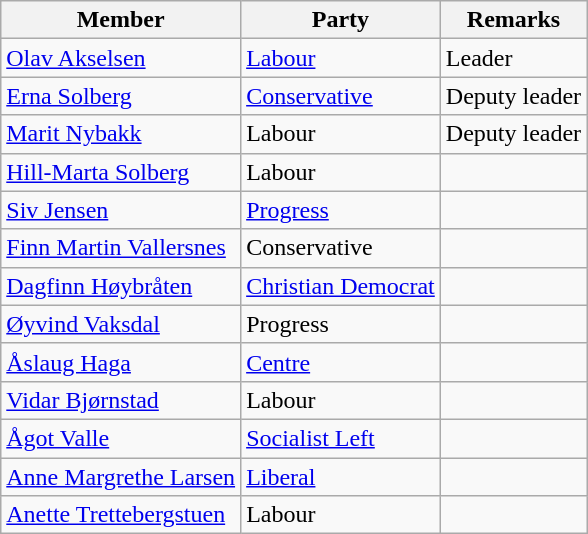<table class="wikitable">
<tr>
<th>Member</th>
<th>Party</th>
<th>Remarks</th>
</tr>
<tr>
<td><a href='#'>Olav Akselsen</a></td>
<td><a href='#'>Labour</a></td>
<td>Leader</td>
</tr>
<tr>
<td><a href='#'>Erna Solberg</a></td>
<td><a href='#'>Conservative</a></td>
<td>Deputy leader</td>
</tr>
<tr>
<td><a href='#'>Marit Nybakk</a></td>
<td>Labour</td>
<td>Deputy leader</td>
</tr>
<tr>
<td><a href='#'>Hill-Marta Solberg</a></td>
<td>Labour</td>
<td></td>
</tr>
<tr>
<td><a href='#'>Siv Jensen</a></td>
<td><a href='#'>Progress</a></td>
<td></td>
</tr>
<tr>
<td><a href='#'>Finn Martin Vallersnes</a></td>
<td>Conservative</td>
<td></td>
</tr>
<tr>
<td><a href='#'>Dagfinn Høybråten</a></td>
<td><a href='#'>Christian Democrat</a></td>
<td></td>
</tr>
<tr>
<td><a href='#'>Øyvind Vaksdal</a></td>
<td>Progress</td>
<td></td>
</tr>
<tr>
<td><a href='#'>Åslaug Haga</a></td>
<td><a href='#'>Centre</a></td>
<td></td>
</tr>
<tr>
<td><a href='#'>Vidar Bjørnstad</a></td>
<td>Labour</td>
<td></td>
</tr>
<tr>
<td><a href='#'>Ågot Valle</a></td>
<td><a href='#'>Socialist Left</a></td>
<td></td>
</tr>
<tr>
<td><a href='#'>Anne Margrethe Larsen</a></td>
<td><a href='#'>Liberal</a></td>
<td></td>
</tr>
<tr>
<td><a href='#'>Anette Trettebergstuen</a></td>
<td>Labour</td>
<td></td>
</tr>
</table>
